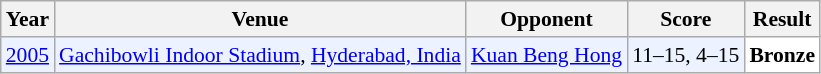<table class="sortable wikitable" style="font-size: 90%">
<tr>
<th>Year</th>
<th>Venue</th>
<th>Opponent</th>
<th>Score</th>
<th>Result</th>
</tr>
<tr style="background:#ECF2FF">
<td align="center"><a href='#'>2005</a></td>
<td align="left"><a href='#'>Gachibowli Indoor Stadium</a>, <a href='#'>Hyderabad, India</a></td>
<td align="left"> <a href='#'>Kuan Beng Hong</a></td>
<td align="left">11–15, 4–15</td>
<td style="text-align:left; background:white"> <strong>Bronze</strong></td>
</tr>
</table>
